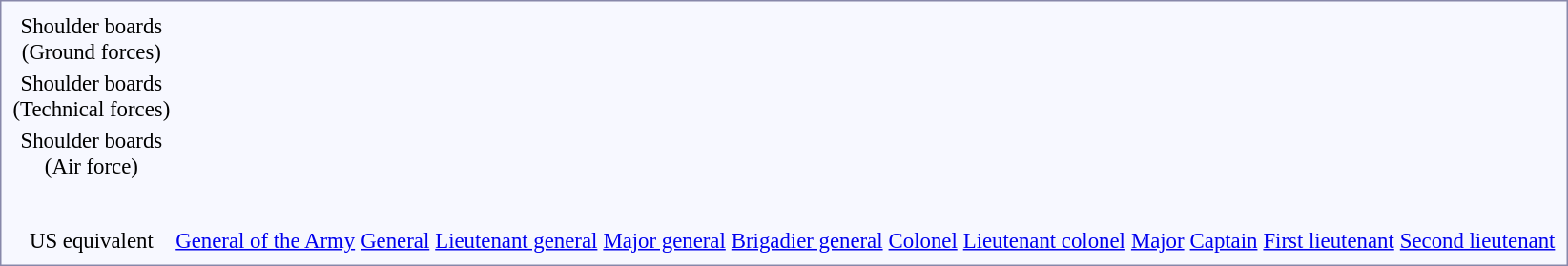<table style="border:1px solid #8888aa; background-color:#f7f8ff; padding:5px; font-size:95%; margin: 0px 12px 12px 0px; text-align:center;">
<tr>
<td>Shoulder boards<br>(Ground forces)</td>
<td colspan=2 rowspan="3"></td>
<td></td>
<td></td>
<td colspan=2></td>
<td colspan=2></td>
<td colspan=2></td>
<td colspan=2></td>
<td colspan=2></td>
<td colspan=2></td>
<td colspan=2></td>
<td colspan=2></td>
<td colspan=2></td>
<td colspan=2></td>
</tr>
<tr>
<td>Shoulder boards<br>(Technical    forces)</td>
<td colspan="2" rowspan="2"></td>
<td colspan=2></td>
<td colspan=2></td>
<td colspan=2></td>
<td colspan=2></td>
<td colspan=2></td>
<td colspan=2></td>
<td colspan=2></td>
<td colspan=2></td>
<td colspan=2></td>
<td colspan=2></td>
</tr>
<tr>
<td>Shoulder boards<br>(Air force)</td>
<td colspan=2></td>
<td colspan=2></td>
<td colspan=2></td>
<td colspan=2></td>
<td colspan=2></td>
<td colspan=2></td>
<td colspan=2></td>
<td colspan=2></td>
<td colspan=2></td>
<td colspan=2></td>
</tr>
<tr>
<td></td>
<td colspan=2></td>
<td></td>
<td></td>
</tr>
<tr style="text-align:center;">
<td></td>
<td colspan=2><br></td>
<td colspan=2><br></td>
<td colspan=2><br></td>
<td colspan=2><br></td>
<td colspan=2><br></td>
<td colspan=2><br></td>
<td colspan=2><br></td>
<td colspan=2><br></td>
<td colspan=2><br></td>
<td colspan=2><br></td>
<td colspan=2><br></td>
<td colspan=2><br></td>
</tr>
<tr style="text-align:center;">
<td colspan=25></td>
</tr>
<tr style="text-align:center;">
<td>US equivalent</td>
<td colspan=2><a href='#'>General of the Army</a></td>
<td colspan=2><a href='#'>General</a></td>
<td colspan=2><a href='#'>Lieutenant general</a></td>
<td colspan=2><a href='#'>Major general</a></td>
<td colspan=2><a href='#'>Brigadier general</a></td>
<td colspan=2><a href='#'>Colonel</a></td>
<td colspan=2><a href='#'>Lieutenant colonel</a></td>
<td colspan=2><a href='#'>Major</a></td>
<td colspan=2><a href='#'>Captain</a></td>
<td colspan=2><a href='#'>First lieutenant</a></td>
<td colspan=4><a href='#'>Second lieutenant</a></td>
</tr>
</table>
